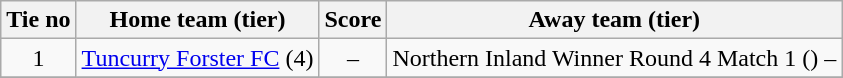<table class="wikitable" style="text-align:center">
<tr>
<th>Tie no</th>
<th>Home team (tier)</th>
<th>Score</th>
<th>Away team (tier)</th>
</tr>
<tr>
<td>1</td>
<td><a href='#'>Tuncurry Forster FC</a> (4)</td>
<td>–</td>
<td>Northern Inland Winner Round 4 Match 1 () –</td>
</tr>
<tr>
</tr>
</table>
